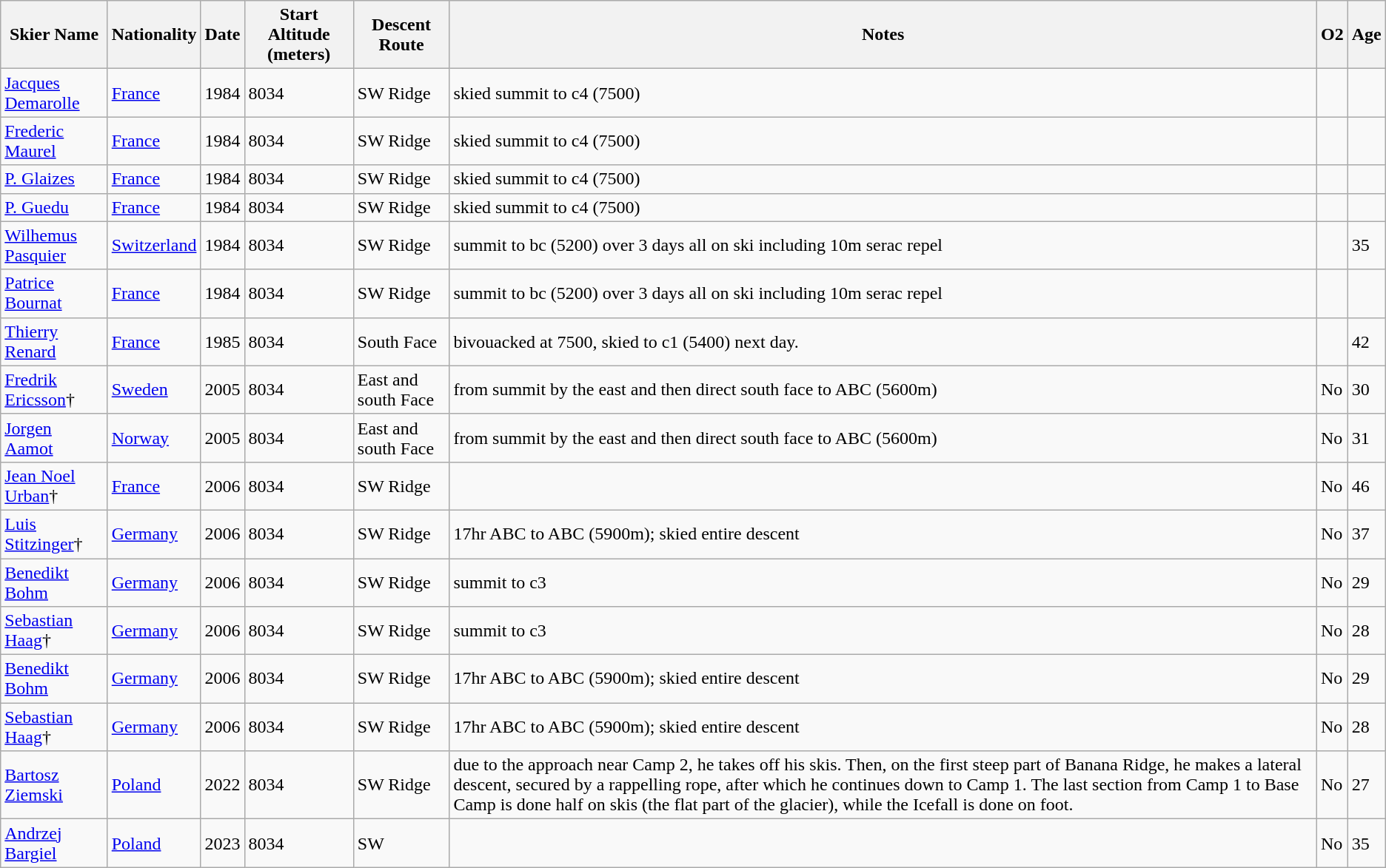<table class="wikitable sortable">
<tr>
<th scope="col">Skier Name</th>
<th scope="col">Nationality</th>
<th scope="col">Date</th>
<th scope="col">Start Altitude (meters)</th>
<th scope="col">Descent Route</th>
<th scope="col">Notes</th>
<th scope="col">O2</th>
<th scope="col">Age</th>
</tr>
<tr>
<td><a href='#'>Jacques Demarolle</a></td>
<td><a href='#'>France</a></td>
<td>1984</td>
<td>8034</td>
<td>SW Ridge</td>
<td>skied summit to c4 (7500)</td>
<td></td>
<td></td>
</tr>
<tr>
<td><a href='#'>Frederic Maurel</a></td>
<td><a href='#'>France</a></td>
<td>1984</td>
<td>8034</td>
<td>SW Ridge</td>
<td>skied summit to c4 (7500)</td>
<td></td>
<td></td>
</tr>
<tr>
<td><a href='#'>P. Glaizes</a></td>
<td><a href='#'>France</a></td>
<td>1984</td>
<td>8034</td>
<td>SW Ridge</td>
<td>skied summit to c4 (7500)</td>
<td></td>
<td></td>
</tr>
<tr>
<td><a href='#'>P. Guedu</a></td>
<td><a href='#'>France</a></td>
<td>1984</td>
<td>8034</td>
<td>SW Ridge</td>
<td>skied summit to c4 (7500)</td>
<td></td>
<td></td>
</tr>
<tr>
<td><a href='#'>Wilhemus Pasquier</a></td>
<td><a href='#'>Switzerland</a></td>
<td>1984</td>
<td>8034</td>
<td>SW Ridge</td>
<td>summit to bc (5200) over 3 days all on ski including 10m serac repel</td>
<td></td>
<td>35</td>
</tr>
<tr>
<td><a href='#'>Patrice Bournat</a></td>
<td><a href='#'>France</a></td>
<td>1984</td>
<td>8034</td>
<td>SW Ridge</td>
<td>summit to bc (5200) over 3 days all on ski including 10m serac repel</td>
<td></td>
<td></td>
</tr>
<tr>
<td><a href='#'>Thierry Renard</a></td>
<td><a href='#'>France</a></td>
<td>1985</td>
<td>8034</td>
<td>South Face</td>
<td>bivouacked at 7500, skied to c1 (5400) next day.</td>
<td></td>
<td>42</td>
</tr>
<tr>
<td><a href='#'>Fredrik Ericsson</a>†</td>
<td><a href='#'>Sweden</a></td>
<td>2005</td>
<td>8034</td>
<td>East and south Face</td>
<td>from summit by the east and then direct south face to ABC (5600m)</td>
<td>No</td>
<td>30</td>
</tr>
<tr>
<td><a href='#'>Jorgen Aamot</a></td>
<td><a href='#'>Norway</a></td>
<td>2005</td>
<td>8034</td>
<td>East and south Face</td>
<td>from summit by the east and then direct south face to ABC (5600m)</td>
<td>No</td>
<td>31</td>
</tr>
<tr>
<td><a href='#'>Jean Noel Urban</a>†</td>
<td><a href='#'>France</a></td>
<td>2006</td>
<td>8034</td>
<td>SW Ridge</td>
<td></td>
<td>No</td>
<td>46</td>
</tr>
<tr>
<td><a href='#'>Luis Stitzinger</a>†</td>
<td><a href='#'>Germany</a></td>
<td>2006</td>
<td>8034</td>
<td>SW Ridge</td>
<td>17hr ABC to ABC (5900m); skied entire descent</td>
<td>No</td>
<td>37</td>
</tr>
<tr>
<td><a href='#'>Benedikt Bohm</a></td>
<td><a href='#'>Germany</a></td>
<td>2006</td>
<td>8034</td>
<td>SW Ridge</td>
<td>summit to c3</td>
<td>No</td>
<td>29</td>
</tr>
<tr>
<td><a href='#'>Sebastian Haag</a>†</td>
<td><a href='#'>Germany</a></td>
<td>2006</td>
<td>8034</td>
<td>SW Ridge</td>
<td>summit to c3</td>
<td>No</td>
<td>28</td>
</tr>
<tr>
<td><a href='#'>Benedikt Bohm</a></td>
<td><a href='#'>Germany</a></td>
<td>2006</td>
<td>8034</td>
<td>SW Ridge</td>
<td>17hr ABC to ABC (5900m); skied entire descent</td>
<td>No</td>
<td>29</td>
</tr>
<tr>
<td><a href='#'>Sebastian Haag</a>†</td>
<td><a href='#'>Germany</a></td>
<td>2006</td>
<td>8034</td>
<td>SW Ridge</td>
<td>17hr ABC to ABC (5900m); skied entire descent</td>
<td>No</td>
<td>28</td>
</tr>
<tr>
<td><a href='#'>Bartosz Ziemski</a></td>
<td><a href='#'>Poland</a></td>
<td>2022</td>
<td>8034</td>
<td>SW Ridge</td>
<td>due to the approach near Camp 2, he takes off his skis. Then, on the first steep part of Banana Ridge, he makes a lateral descent, secured by a rappelling rope, after which he continues down to Camp 1. The last section from Camp 1 to Base Camp is done half on skis (the flat part of the glacier), while the Icefall is done on foot.</td>
<td>No</td>
<td>27</td>
</tr>
<tr>
<td><a href='#'>Andrzej Bargiel</a></td>
<td><a href='#'>Poland</a></td>
<td>2023</td>
<td>8034</td>
<td>SW</td>
<td></td>
<td>No</td>
<td>35</td>
</tr>
</table>
